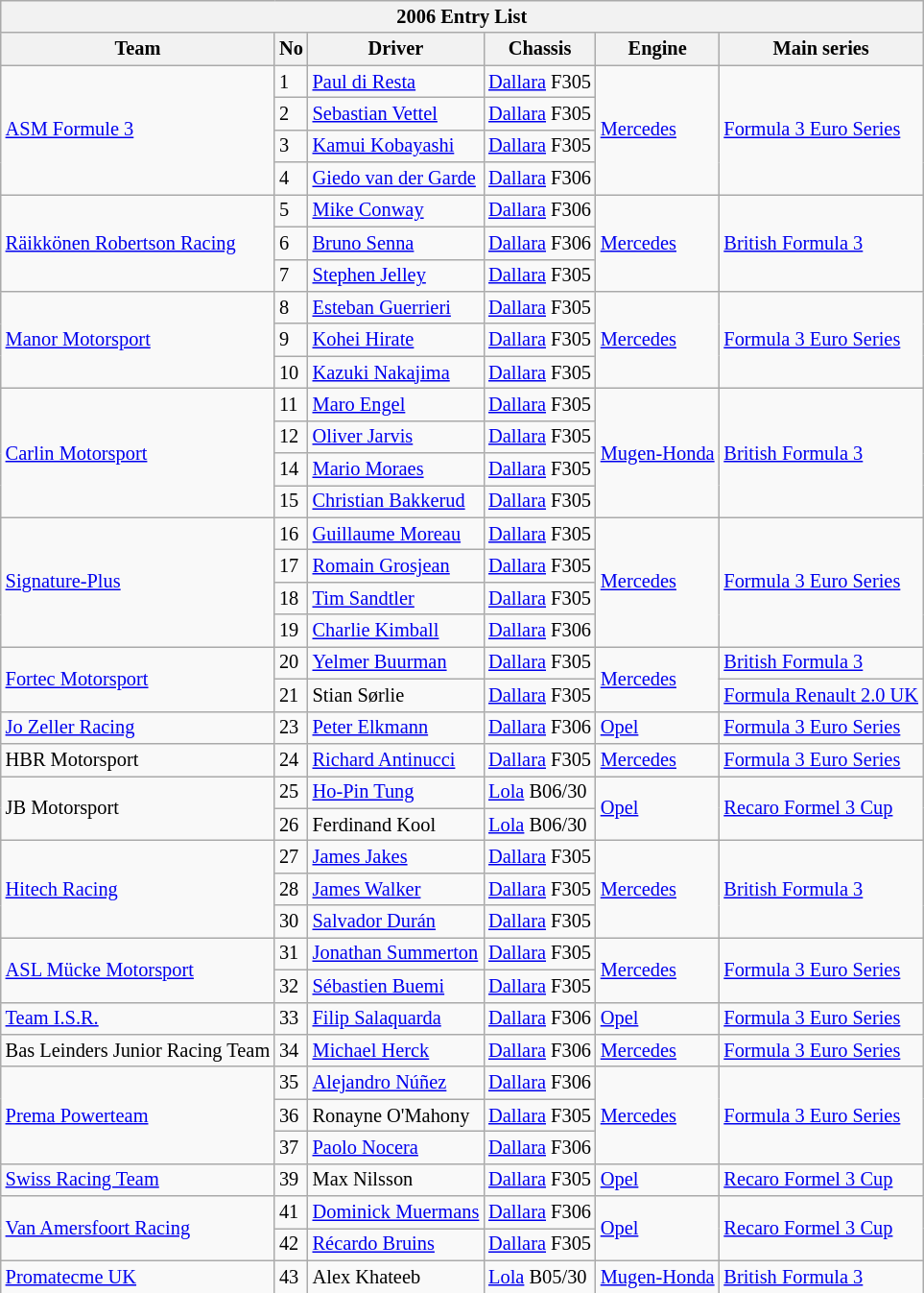<table class="wikitable" style="font-size: 85%;">
<tr>
<th colspan=7>2006 Entry List</th>
</tr>
<tr>
<th>Team</th>
<th>No</th>
<th>Driver</th>
<th>Chassis</th>
<th>Engine</th>
<th>Main series</th>
</tr>
<tr>
<td rowspan=4> <a href='#'>ASM Formule 3</a></td>
<td>1</td>
<td> <a href='#'>Paul di Resta</a></td>
<td><a href='#'>Dallara</a> F305</td>
<td rowspan=4><a href='#'>Mercedes</a></td>
<td rowspan=4><a href='#'>Formula 3 Euro Series</a></td>
</tr>
<tr>
<td>2</td>
<td> <a href='#'>Sebastian Vettel</a></td>
<td><a href='#'>Dallara</a> F305</td>
</tr>
<tr>
<td>3</td>
<td> <a href='#'>Kamui Kobayashi</a></td>
<td><a href='#'>Dallara</a> F305</td>
</tr>
<tr>
<td>4</td>
<td> <a href='#'>Giedo van der Garde</a></td>
<td><a href='#'>Dallara</a> F306</td>
</tr>
<tr>
<td rowspan=3> <a href='#'>Räikkönen Robertson Racing</a></td>
<td>5</td>
<td> <a href='#'>Mike Conway</a></td>
<td><a href='#'>Dallara</a> F306</td>
<td rowspan=3><a href='#'>Mercedes</a></td>
<td rowspan=3><a href='#'>British Formula 3</a></td>
</tr>
<tr>
<td>6</td>
<td> <a href='#'>Bruno Senna</a></td>
<td><a href='#'>Dallara</a> F306</td>
</tr>
<tr>
<td>7</td>
<td> <a href='#'>Stephen Jelley</a></td>
<td><a href='#'>Dallara</a> F305</td>
</tr>
<tr>
<td rowspan=3> <a href='#'>Manor Motorsport</a></td>
<td>8</td>
<td> <a href='#'>Esteban Guerrieri</a></td>
<td><a href='#'>Dallara</a> F305</td>
<td rowspan=3><a href='#'>Mercedes</a></td>
<td rowspan=3><a href='#'>Formula 3 Euro Series</a></td>
</tr>
<tr>
<td>9</td>
<td> <a href='#'>Kohei Hirate</a></td>
<td><a href='#'>Dallara</a> F305</td>
</tr>
<tr>
<td>10</td>
<td> <a href='#'>Kazuki Nakajima</a></td>
<td><a href='#'>Dallara</a> F305</td>
</tr>
<tr>
<td rowspan=4> <a href='#'>Carlin Motorsport</a></td>
<td>11</td>
<td> <a href='#'>Maro Engel</a></td>
<td><a href='#'>Dallara</a> F305</td>
<td rowspan=4><a href='#'>Mugen-Honda</a></td>
<td rowspan=4><a href='#'>British Formula 3</a></td>
</tr>
<tr>
<td>12</td>
<td> <a href='#'>Oliver Jarvis</a></td>
<td><a href='#'>Dallara</a> F305</td>
</tr>
<tr>
<td>14</td>
<td> <a href='#'>Mario Moraes</a></td>
<td><a href='#'>Dallara</a> F305</td>
</tr>
<tr>
<td>15</td>
<td> <a href='#'>Christian Bakkerud</a></td>
<td><a href='#'>Dallara</a> F305</td>
</tr>
<tr>
<td rowspan=4> <a href='#'>Signature-Plus</a></td>
<td>16</td>
<td> <a href='#'>Guillaume Moreau</a></td>
<td><a href='#'>Dallara</a> F305</td>
<td rowspan=4><a href='#'>Mercedes</a></td>
<td rowspan=4><a href='#'>Formula 3 Euro Series</a></td>
</tr>
<tr>
<td>17</td>
<td> <a href='#'>Romain Grosjean</a></td>
<td><a href='#'>Dallara</a> F305</td>
</tr>
<tr>
<td>18</td>
<td> <a href='#'>Tim Sandtler</a></td>
<td><a href='#'>Dallara</a> F305</td>
</tr>
<tr>
<td>19</td>
<td> <a href='#'>Charlie Kimball</a></td>
<td><a href='#'>Dallara</a> F306</td>
</tr>
<tr>
<td rowspan=2> <a href='#'>Fortec Motorsport</a></td>
<td>20</td>
<td> <a href='#'>Yelmer Buurman</a></td>
<td><a href='#'>Dallara</a> F305</td>
<td rowspan=2><a href='#'>Mercedes</a></td>
<td><a href='#'>British Formula 3</a></td>
</tr>
<tr>
<td>21</td>
<td> Stian Sørlie</td>
<td><a href='#'>Dallara</a> F305</td>
<td><a href='#'>Formula Renault 2.0 UK</a></td>
</tr>
<tr>
<td> <a href='#'>Jo Zeller Racing</a></td>
<td>23</td>
<td> <a href='#'>Peter Elkmann</a></td>
<td><a href='#'>Dallara</a> F306</td>
<td><a href='#'>Opel</a></td>
<td><a href='#'>Formula 3 Euro Series</a></td>
</tr>
<tr>
<td> HBR Motorsport</td>
<td>24</td>
<td> <a href='#'>Richard Antinucci</a></td>
<td><a href='#'>Dallara</a> F305</td>
<td><a href='#'>Mercedes</a></td>
<td><a href='#'>Formula 3 Euro Series</a></td>
</tr>
<tr>
<td rowspan=2> JB Motorsport</td>
<td>25</td>
<td> <a href='#'>Ho-Pin Tung</a></td>
<td><a href='#'>Lola</a> B06/30</td>
<td rowspan=2><a href='#'>Opel</a></td>
<td rowspan=2><a href='#'>Recaro Formel 3 Cup</a></td>
</tr>
<tr>
<td>26</td>
<td> Ferdinand Kool</td>
<td><a href='#'>Lola</a> B06/30</td>
</tr>
<tr>
<td rowspan=3> <a href='#'>Hitech Racing</a></td>
<td>27</td>
<td> <a href='#'>James Jakes</a></td>
<td><a href='#'>Dallara</a> F305</td>
<td rowspan=3><a href='#'>Mercedes</a></td>
<td rowspan=3><a href='#'>British Formula 3</a></td>
</tr>
<tr>
<td>28</td>
<td> <a href='#'>James Walker</a></td>
<td><a href='#'>Dallara</a> F305</td>
</tr>
<tr>
<td>30</td>
<td> <a href='#'>Salvador Durán</a></td>
<td><a href='#'>Dallara</a> F305</td>
</tr>
<tr>
<td rowspan=2> <a href='#'>ASL Mücke Motorsport</a></td>
<td>31</td>
<td> <a href='#'>Jonathan Summerton</a></td>
<td><a href='#'>Dallara</a> F305</td>
<td rowspan=2><a href='#'>Mercedes</a></td>
<td rowspan=2><a href='#'>Formula 3 Euro Series</a></td>
</tr>
<tr>
<td>32</td>
<td> <a href='#'>Sébastien Buemi</a></td>
<td><a href='#'>Dallara</a> F305</td>
</tr>
<tr>
<td> <a href='#'>Team I.S.R.</a></td>
<td>33</td>
<td> <a href='#'>Filip Salaquarda</a></td>
<td><a href='#'>Dallara</a> F306</td>
<td><a href='#'>Opel</a></td>
<td><a href='#'>Formula 3 Euro Series</a></td>
</tr>
<tr>
<td> Bas Leinders Junior Racing Team</td>
<td>34</td>
<td> <a href='#'>Michael Herck</a></td>
<td><a href='#'>Dallara</a> F306</td>
<td><a href='#'>Mercedes</a></td>
<td><a href='#'>Formula 3 Euro Series</a></td>
</tr>
<tr>
<td rowspan=3> <a href='#'>Prema Powerteam</a></td>
<td>35</td>
<td> <a href='#'>Alejandro Núñez</a></td>
<td><a href='#'>Dallara</a> F306</td>
<td rowspan=3><a href='#'>Mercedes</a></td>
<td rowspan=3><a href='#'>Formula 3 Euro Series</a></td>
</tr>
<tr>
<td>36</td>
<td> Ronayne O'Mahony</td>
<td><a href='#'>Dallara</a> F305</td>
</tr>
<tr>
<td>37</td>
<td> <a href='#'>Paolo Nocera</a></td>
<td><a href='#'>Dallara</a> F306</td>
</tr>
<tr>
<td> <a href='#'>Swiss Racing Team</a></td>
<td>39</td>
<td> Max Nilsson</td>
<td><a href='#'>Dallara</a> F305</td>
<td><a href='#'>Opel</a></td>
<td><a href='#'>Recaro Formel 3 Cup</a></td>
</tr>
<tr>
<td rowspan=2> <a href='#'>Van Amersfoort Racing</a></td>
<td>41</td>
<td> <a href='#'>Dominick Muermans</a></td>
<td><a href='#'>Dallara</a> F306</td>
<td rowspan=2><a href='#'>Opel</a></td>
<td rowspan=2><a href='#'>Recaro Formel 3 Cup</a></td>
</tr>
<tr>
<td>42</td>
<td> <a href='#'>Récardo Bruins</a></td>
<td><a href='#'>Dallara</a> F305</td>
</tr>
<tr>
<td> <a href='#'>Promatecme UK</a></td>
<td>43</td>
<td> Alex Khateeb</td>
<td><a href='#'>Lola</a> B05/30</td>
<td><a href='#'>Mugen-Honda</a></td>
<td><a href='#'>British Formula 3</a></td>
</tr>
</table>
